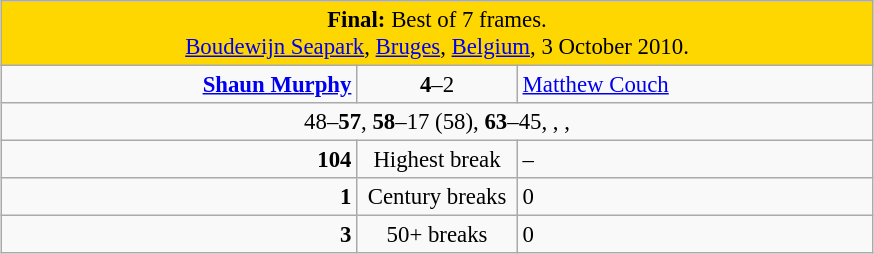<table class="wikitable" style="font-size: 95%; margin: 1em auto 1em auto;">
<tr>
<td colspan="3" align="center" bgcolor="#ffd700"><strong>Final:</strong> Best of 7 frames.<br><a href='#'>Boudewijn Seapark</a>, <a href='#'>Bruges</a>, <a href='#'>Belgium</a>, 3 October 2010.</td>
</tr>
<tr>
<td width="230" align="right"><strong><a href='#'>Shaun Murphy</a></strong><br></td>
<td width="100" align="center"><strong>4</strong>–2</td>
<td width="230"><a href='#'>Matthew Couch</a><br></td>
</tr>
<tr>
<td colspan="3" align="center" style="font-size: 100%">48–<strong>57</strong>, <strong>58</strong>–17 (58), <strong>63</strong>–45, , , </td>
</tr>
<tr>
<td align="right"><strong>104</strong></td>
<td align="center">Highest break</td>
<td>–</td>
</tr>
<tr>
<td align="right"><strong>1</strong></td>
<td align="center">Century breaks</td>
<td>0</td>
</tr>
<tr>
<td align="right"><strong>3</strong></td>
<td align="center">50+ breaks</td>
<td>0</td>
</tr>
</table>
